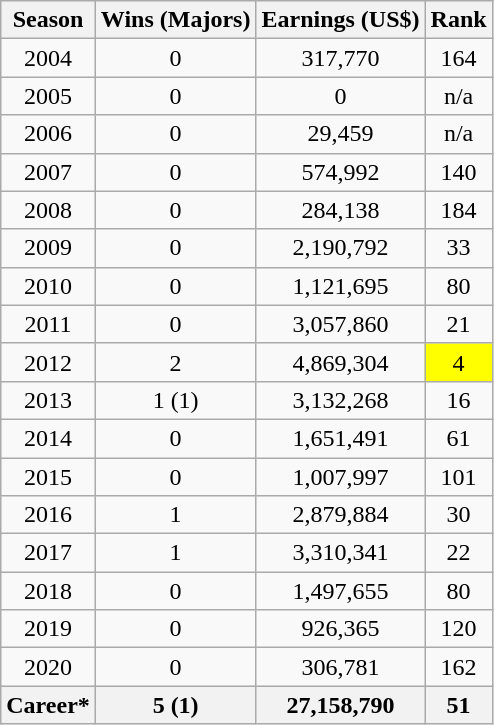<table class=wikitable style="text-align:center">
<tr>
<th>Season</th>
<th>Wins (Majors)</th>
<th>Earnings (US$)</th>
<th>Rank</th>
</tr>
<tr>
<td>2004</td>
<td>0</td>
<td>317,770</td>
<td>164</td>
</tr>
<tr>
<td>2005</td>
<td>0</td>
<td>0</td>
<td>n/a</td>
</tr>
<tr>
<td>2006</td>
<td>0</td>
<td>29,459</td>
<td>n/a</td>
</tr>
<tr>
<td>2007</td>
<td>0</td>
<td>574,992</td>
<td>140</td>
</tr>
<tr>
<td>2008</td>
<td>0</td>
<td>284,138</td>
<td>184</td>
</tr>
<tr>
<td>2009</td>
<td>0</td>
<td>2,190,792</td>
<td>33</td>
</tr>
<tr>
<td>2010</td>
<td>0</td>
<td>1,121,695</td>
<td>80</td>
</tr>
<tr>
<td>2011</td>
<td>0</td>
<td>3,057,860</td>
<td>21</td>
</tr>
<tr>
<td>2012</td>
<td>2</td>
<td>4,869,304</td>
<td style="background:yellow;">4</td>
</tr>
<tr>
<td>2013</td>
<td>1 (1)</td>
<td>3,132,268</td>
<td>16</td>
</tr>
<tr>
<td>2014</td>
<td>0</td>
<td>1,651,491</td>
<td>61</td>
</tr>
<tr>
<td>2015</td>
<td>0</td>
<td>1,007,997</td>
<td>101</td>
</tr>
<tr>
<td>2016</td>
<td>1</td>
<td>2,879,884</td>
<td>30</td>
</tr>
<tr>
<td>2017</td>
<td>1</td>
<td>3,310,341</td>
<td>22</td>
</tr>
<tr>
<td>2018</td>
<td>0</td>
<td>1,497,655</td>
<td>80</td>
</tr>
<tr>
<td>2019</td>
<td>0</td>
<td>926,365</td>
<td>120</td>
</tr>
<tr>
<td>2020</td>
<td>0</td>
<td>306,781</td>
<td>162</td>
</tr>
<tr>
<th>Career*</th>
<th>5 (1)</th>
<th>27,158,790</th>
<th>51</th>
</tr>
</table>
